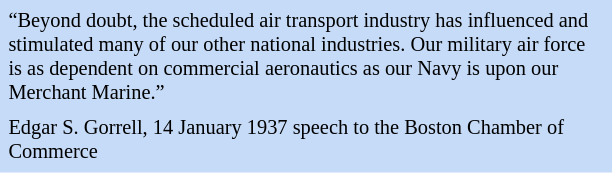<table class="toccolours" style="float: left; margin-left: 1em; margin-right: 2em; font-size: 85%; background:#c6dbf7; color:black; width:30em; max-width: 40%;" cellspacing="5">
<tr>
<td style="text-align: left;">“Beyond doubt, the scheduled air transport industry has influenced and stimulated many of our other national industries. Our military air force is as dependent on commercial aeronautics as our Navy is upon our Merchant Marine.”</td>
</tr>
<tr>
<td style="text-align: left;">Edgar S. Gorrell, 14 January 1937 speech to the Boston Chamber of Commerce</td>
</tr>
</table>
